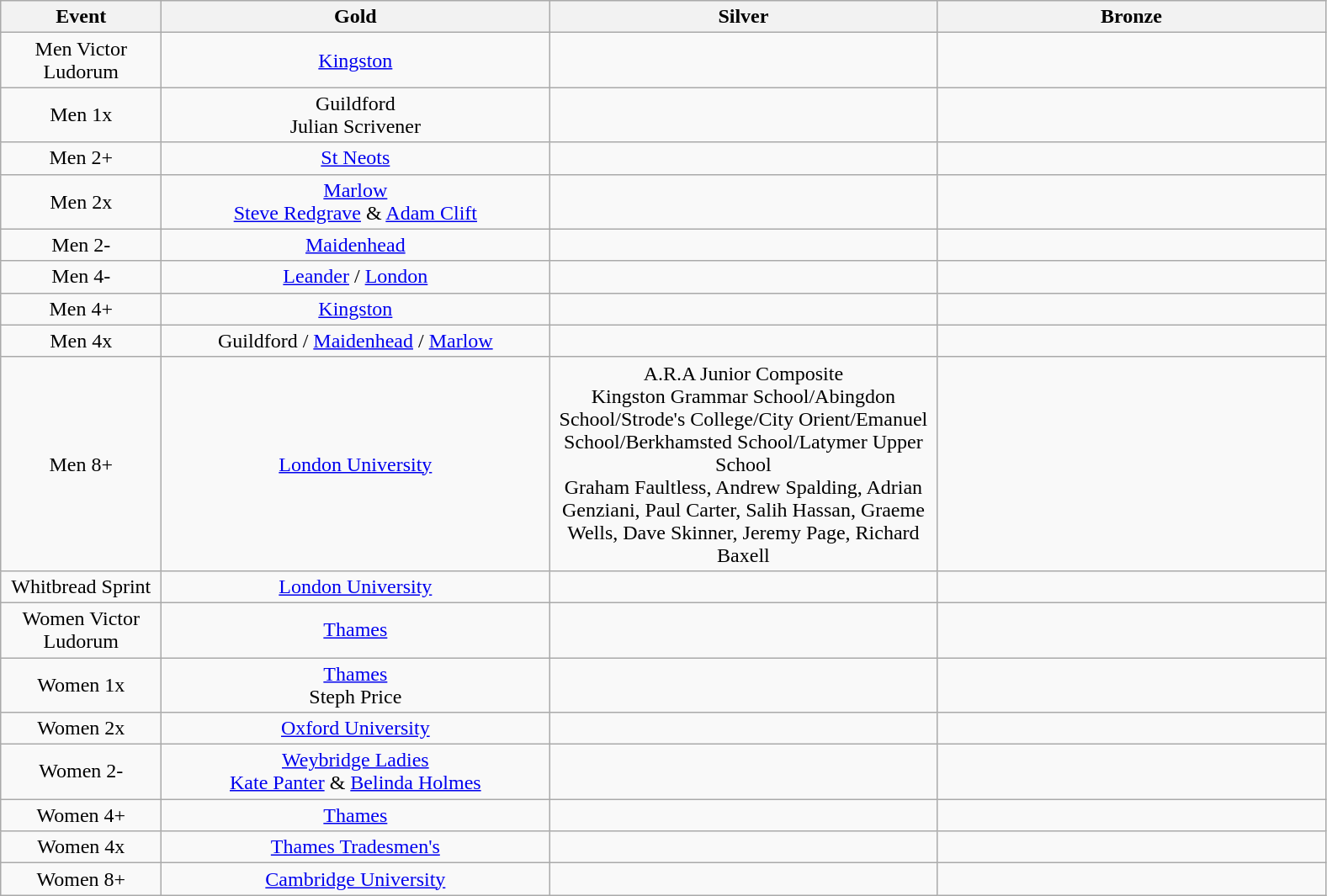<table class="wikitable" style="text-align:center">
<tr>
<th width=120>Event</th>
<th width=300>Gold</th>
<th width=300>Silver</th>
<th width=300>Bronze</th>
</tr>
<tr>
<td>Men Victor Ludorum</td>
<td><a href='#'>Kingston</a></td>
<td></td>
<td></td>
</tr>
<tr>
<td>Men 1x</td>
<td>Guildford <br>Julian Scrivener</td>
<td></td>
<td></td>
</tr>
<tr>
<td>Men 2+</td>
<td><a href='#'>St Neots</a></td>
<td></td>
<td></td>
</tr>
<tr>
<td>Men 2x</td>
<td><a href='#'>Marlow</a><br><a href='#'>Steve Redgrave</a> & <a href='#'>Adam Clift</a></td>
<td></td>
<td></td>
</tr>
<tr>
<td>Men 2-</td>
<td><a href='#'>Maidenhead</a></td>
<td></td>
<td></td>
</tr>
<tr>
<td>Men 4-</td>
<td><a href='#'>Leander</a> / <a href='#'>London</a></td>
<td></td>
<td></td>
</tr>
<tr>
<td>Men 4+</td>
<td><a href='#'>Kingston</a></td>
<td></td>
<td></td>
</tr>
<tr>
<td>Men 4x</td>
<td>Guildford / <a href='#'>Maidenhead</a> / <a href='#'>Marlow</a></td>
<td></td>
<td></td>
</tr>
<tr>
<td>Men 8+</td>
<td><a href='#'>London University</a></td>
<td>A.R.A Junior Composite<br>Kingston Grammar School/Abingdon School/Strode's College/City Orient/Emanuel School/Berkhamsted School/Latymer Upper School<br>Graham Faultless, Andrew Spalding, Adrian Genziani, Paul Carter, Salih Hassan, Graeme Wells, Dave Skinner, Jeremy Page, Richard Baxell</td>
<td></td>
</tr>
<tr>
<td>Whitbread Sprint</td>
<td><a href='#'>London University</a></td>
<td></td>
<td></td>
</tr>
<tr>
<td>Women Victor Ludorum</td>
<td><a href='#'>Thames</a></td>
<td></td>
<td></td>
</tr>
<tr>
<td>Women 1x</td>
<td><a href='#'>Thames</a><br> Steph Price</td>
<td></td>
<td></td>
</tr>
<tr>
<td>Women 2x</td>
<td><a href='#'>Oxford University</a></td>
<td></td>
<td></td>
</tr>
<tr>
<td>Women 2-</td>
<td><a href='#'>Weybridge Ladies</a><br><a href='#'>Kate Panter</a> & <a href='#'>Belinda Holmes</a></td>
<td></td>
<td></td>
</tr>
<tr>
<td>Women 4+</td>
<td><a href='#'>Thames</a></td>
<td></td>
<td></td>
</tr>
<tr>
<td>Women 4x</td>
<td><a href='#'>Thames Tradesmen's</a></td>
<td></td>
<td></td>
</tr>
<tr>
<td>Women 8+</td>
<td><a href='#'>Cambridge University</a></td>
<td></td>
<td></td>
</tr>
</table>
